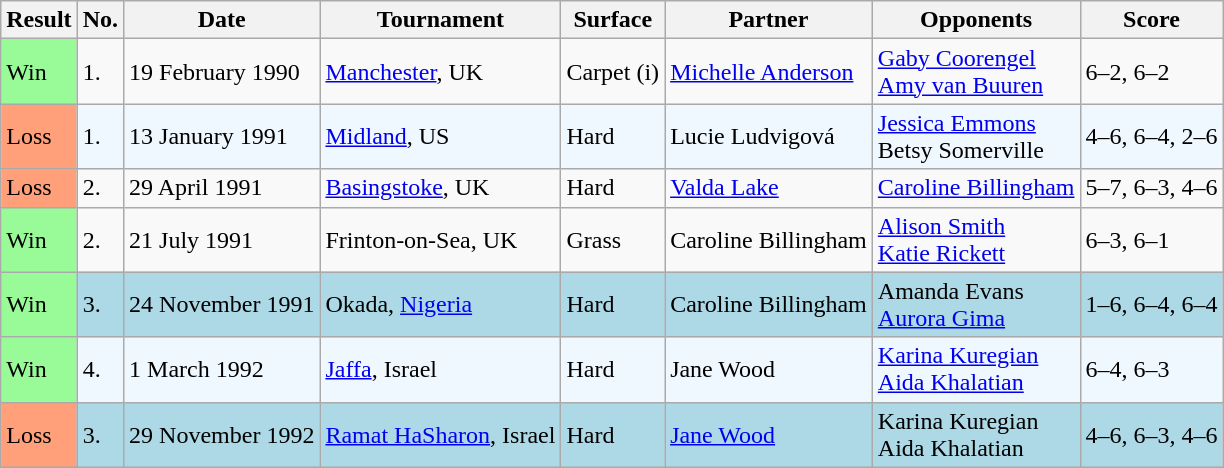<table class="sortable wikitable">
<tr>
<th>Result</th>
<th>No.</th>
<th>Date</th>
<th>Tournament</th>
<th>Surface</th>
<th>Partner</th>
<th>Opponents</th>
<th class=unsortable>Score</th>
</tr>
<tr>
<td bgcolor="98FB98">Win</td>
<td>1.</td>
<td>19 February 1990</td>
<td><a href='#'>Manchester</a>, UK</td>
<td>Carpet (i)</td>
<td> <a href='#'>Michelle Anderson</a></td>
<td> <a href='#'>Gaby Coorengel</a> <br>  <a href='#'>Amy van Buuren</a></td>
<td>6–2, 6–2</td>
</tr>
<tr style="background:#f0f8ff;">
<td style="background:#ffa07a;">Loss</td>
<td>1.</td>
<td>13 January 1991</td>
<td><a href='#'>Midland</a>, US</td>
<td>Hard</td>
<td> Lucie Ludvigová</td>
<td> <a href='#'>Jessica Emmons</a> <br>  Betsy Somerville</td>
<td>4–6, 6–4, 2–6</td>
</tr>
<tr>
<td style="background:#ffa07a;">Loss</td>
<td>2.</td>
<td>29 April 1991</td>
<td><a href='#'>Basingstoke</a>, UK</td>
<td>Hard</td>
<td> <a href='#'>Valda Lake</a></td>
<td> <a href='#'>Caroline Billingham</a> <br>  </td>
<td>5–7, 6–3, 4–6</td>
</tr>
<tr>
<td bgcolor="98FB98">Win</td>
<td>2.</td>
<td>21 July 1991</td>
<td>Frinton-on-Sea, UK</td>
<td>Grass</td>
<td> Caroline Billingham</td>
<td> <a href='#'>Alison Smith</a> <br>  <a href='#'>Katie Rickett</a></td>
<td>6–3, 6–1</td>
</tr>
<tr style="background:lightblue;">
<td bgcolor="98FB98">Win</td>
<td>3.</td>
<td>24 November 1991</td>
<td>Okada, <a href='#'>Nigeria</a></td>
<td>Hard</td>
<td> Caroline Billingham</td>
<td> Amanda Evans <br>  <a href='#'>Aurora Gima</a></td>
<td>1–6, 6–4, 6–4</td>
</tr>
<tr style="background:#f0f8ff;">
<td bgcolor="98FB98">Win</td>
<td>4.</td>
<td>1 March 1992</td>
<td><a href='#'>Jaffa</a>, Israel</td>
<td>Hard</td>
<td> Jane Wood</td>
<td> <a href='#'>Karina Kuregian</a> <br>  <a href='#'>Aida Khalatian</a></td>
<td>6–4, 6–3</td>
</tr>
<tr style="background:lightblue;">
<td bgcolor="FFA07A">Loss</td>
<td>3.</td>
<td>29 November 1992</td>
<td><a href='#'>Ramat HaSharon</a>, Israel</td>
<td>Hard</td>
<td> <a href='#'>Jane Wood</a></td>
<td> Karina Kuregian <br>  Aida Khalatian</td>
<td>4–6, 6–3, 4–6</td>
</tr>
</table>
